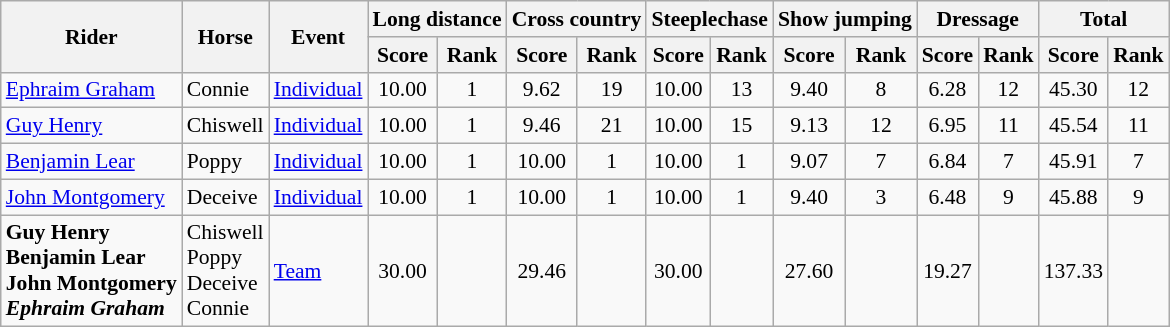<table class=wikitable style="font-size:90%">
<tr>
<th rowspan="2">Rider</th>
<th rowspan="2">Horse</th>
<th rowspan="2">Event</th>
<th colspan="2">Long distance</th>
<th colspan="2">Cross country</th>
<th colspan="2">Steeplechase</th>
<th colspan="2">Show jumping</th>
<th colspan="2">Dressage</th>
<th colspan="2">Total</th>
</tr>
<tr>
<th>Score</th>
<th>Rank</th>
<th>Score</th>
<th>Rank</th>
<th>Score</th>
<th>Rank</th>
<th>Score</th>
<th>Rank</th>
<th>Score</th>
<th>Rank</th>
<th>Score</th>
<th>Rank</th>
</tr>
<tr>
<td><a href='#'>Ephraim Graham</a></td>
<td>Connie</td>
<td><a href='#'>Individual</a></td>
<td align=center>10.00</td>
<td align=center>1</td>
<td align=center>9.62</td>
<td align=center>19</td>
<td align=center>10.00</td>
<td align=center>13</td>
<td align=center>9.40</td>
<td align=center>8</td>
<td align=center>6.28</td>
<td align=center>12</td>
<td align=center>45.30</td>
<td align=center>12</td>
</tr>
<tr>
<td><a href='#'>Guy Henry</a></td>
<td>Chiswell</td>
<td><a href='#'>Individual</a></td>
<td align=center>10.00</td>
<td align=center>1</td>
<td align=center>9.46</td>
<td align=center>21</td>
<td align=center>10.00</td>
<td align=center>15</td>
<td align=center>9.13</td>
<td align=center>12</td>
<td align=center>6.95</td>
<td align=center>11</td>
<td align=center>45.54</td>
<td align=center>11</td>
</tr>
<tr>
<td><a href='#'>Benjamin Lear</a></td>
<td>Poppy</td>
<td><a href='#'>Individual</a></td>
<td align=center>10.00</td>
<td align=center>1</td>
<td align=center>10.00</td>
<td align=center>1</td>
<td align=center>10.00</td>
<td align=center>1</td>
<td align=center>9.07</td>
<td align=center>7</td>
<td align=center>6.84</td>
<td align=center>7</td>
<td align=center>45.91</td>
<td align=center>7</td>
</tr>
<tr>
<td><a href='#'>John Montgomery</a></td>
<td>Deceive</td>
<td><a href='#'>Individual</a></td>
<td align=center>10.00</td>
<td align=center>1</td>
<td align=center>10.00</td>
<td align=center>1</td>
<td align=center>10.00</td>
<td align=center>1</td>
<td align=center>9.40</td>
<td align=center>3</td>
<td align=center>6.48</td>
<td align=center>9</td>
<td align=center>45.88</td>
<td align=center>9</td>
</tr>
<tr>
<td><strong>Guy Henry <br> Benjamin Lear <br> John Montgomery <br> <em>Ephraim Graham<strong><em></td>
<td></strong>Chiswell <br> Poppy <br> Deceive <br> </em>Connie</em></strong></td>
<td><a href='#'>Team</a></td>
<td align=center>30.00</td>
<td align=center></td>
<td align=center>29.46</td>
<td align=center></td>
<td align=center>30.00</td>
<td align=center></td>
<td align=center>27.60</td>
<td align=center></td>
<td align=center>19.27</td>
<td align=center></td>
<td align=center>137.33</td>
<td align=center></td>
</tr>
</table>
